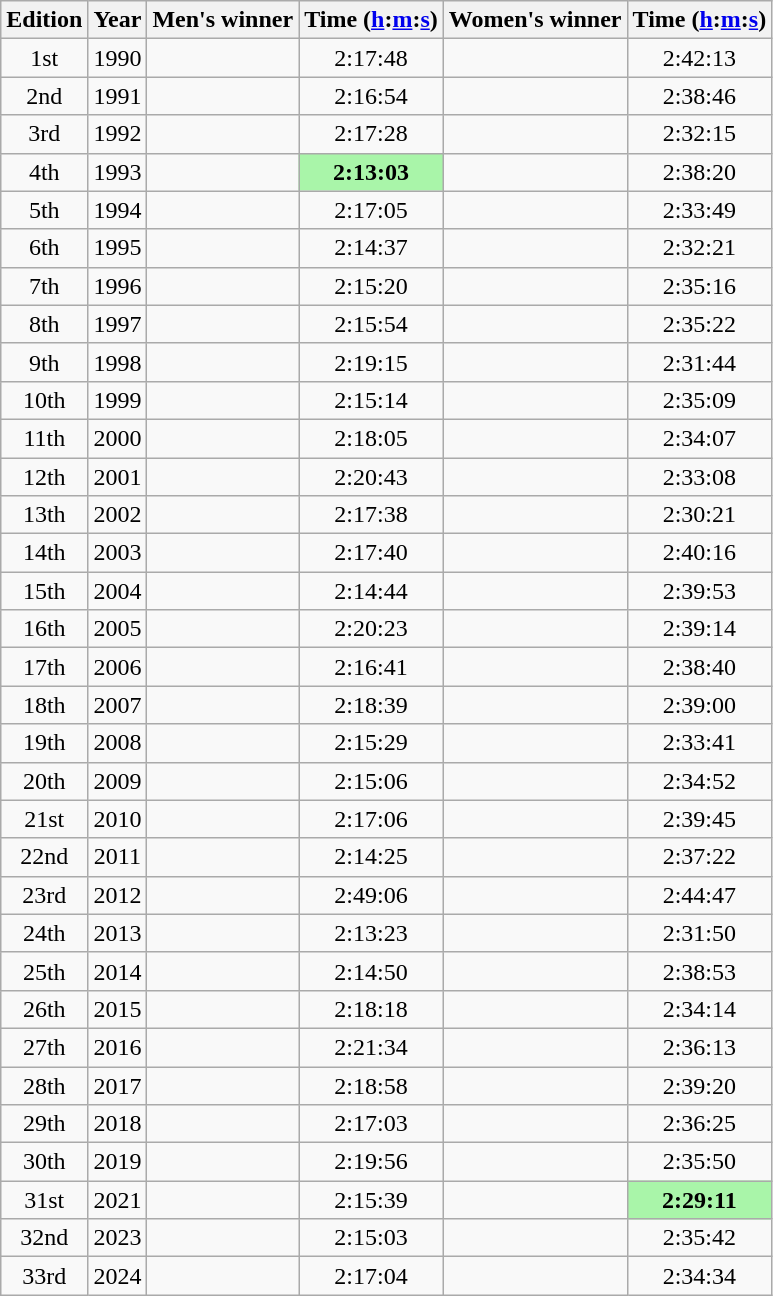<table class="wikitable sortable" style="text-align:center">
<tr>
<th class=unsortable>Edition</th>
<th>Year</th>
<th class=unsortable>Men's winner</th>
<th>Time (<a href='#'>h</a>:<a href='#'>m</a>:<a href='#'>s</a>)</th>
<th class=unsortable>Women's winner</th>
<th>Time (<a href='#'>h</a>:<a href='#'>m</a>:<a href='#'>s</a>)</th>
</tr>
<tr>
<td>1st</td>
<td>1990</td>
<td align=left></td>
<td>2:17:48</td>
<td align=left></td>
<td>2:42:13</td>
</tr>
<tr>
<td>2nd</td>
<td>1991</td>
<td align=left></td>
<td>2:16:54</td>
<td align=left></td>
<td>2:38:46</td>
</tr>
<tr>
<td>3rd</td>
<td>1992</td>
<td align=left></td>
<td>2:17:28</td>
<td align=left></td>
<td>2:32:15</td>
</tr>
<tr>
<td>4th</td>
<td>1993</td>
<td align=left></td>
<td bgcolor=#A9F5A9><strong>2:13:03</strong></td>
<td align=left></td>
<td>2:38:20</td>
</tr>
<tr>
<td>5th</td>
<td>1994</td>
<td align=left></td>
<td>2:17:05</td>
<td align=left></td>
<td>2:33:49</td>
</tr>
<tr>
<td>6th</td>
<td>1995</td>
<td align=left></td>
<td>2:14:37</td>
<td align=left></td>
<td>2:32:21</td>
</tr>
<tr>
<td>7th</td>
<td>1996</td>
<td align=left></td>
<td>2:15:20</td>
<td align=left></td>
<td>2:35:16</td>
</tr>
<tr>
<td>8th</td>
<td>1997</td>
<td align=left></td>
<td>2:15:54</td>
<td align=left></td>
<td>2:35:22</td>
</tr>
<tr>
<td>9th</td>
<td>1998</td>
<td align=left></td>
<td>2:19:15</td>
<td align=left></td>
<td>2:31:44</td>
</tr>
<tr>
<td>10th</td>
<td>1999</td>
<td align=left></td>
<td>2:15:14</td>
<td align=left></td>
<td>2:35:09</td>
</tr>
<tr>
<td>11th</td>
<td>2000</td>
<td align=left></td>
<td>2:18:05</td>
<td align=left></td>
<td>2:34:07</td>
</tr>
<tr>
<td>12th</td>
<td>2001</td>
<td align=left></td>
<td>2:20:43</td>
<td align=left></td>
<td>2:33:08</td>
</tr>
<tr>
<td>13th</td>
<td>2002</td>
<td align=left></td>
<td>2:17:38</td>
<td align=left></td>
<td>2:30:21</td>
</tr>
<tr>
<td>14th</td>
<td>2003</td>
<td align=left></td>
<td>2:17:40</td>
<td align=left></td>
<td>2:40:16</td>
</tr>
<tr>
<td>15th</td>
<td>2004</td>
<td align=left></td>
<td>2:14:44</td>
<td align=left></td>
<td>2:39:53</td>
</tr>
<tr>
<td>16th</td>
<td>2005</td>
<td align=left></td>
<td>2:20:23</td>
<td align=left></td>
<td>2:39:14</td>
</tr>
<tr>
<td>17th</td>
<td>2006</td>
<td align=left></td>
<td>2:16:41</td>
<td align=left></td>
<td>2:38:40</td>
</tr>
<tr>
<td>18th</td>
<td>2007</td>
<td align=left></td>
<td>2:18:39</td>
<td align=left></td>
<td>2:39:00</td>
</tr>
<tr>
<td>19th</td>
<td>2008</td>
<td align=left></td>
<td>2:15:29</td>
<td align=left></td>
<td>2:33:41</td>
</tr>
<tr>
<td>20th</td>
<td>2009</td>
<td align=left></td>
<td>2:15:06</td>
<td align=left></td>
<td>2:34:52</td>
</tr>
<tr>
<td>21st</td>
<td>2010</td>
<td align=left></td>
<td>2:17:06</td>
<td align=left></td>
<td>2:39:45</td>
</tr>
<tr>
<td>22nd</td>
<td>2011</td>
<td align=left></td>
<td>2:14:25</td>
<td align=left></td>
<td>2:37:22</td>
</tr>
<tr>
<td>23rd</td>
<td>2012</td>
<td align=left></td>
<td>2:49:06</td>
<td align=left></td>
<td>2:44:47</td>
</tr>
<tr>
<td>24th</td>
<td>2013</td>
<td align=left></td>
<td>2:13:23</td>
<td align=left></td>
<td>2:31:50</td>
</tr>
<tr>
<td>25th</td>
<td>2014</td>
<td align=left></td>
<td>2:14:50</td>
<td align=left></td>
<td>2:38:53</td>
</tr>
<tr>
<td>26th</td>
<td>2015</td>
<td align=left></td>
<td>2:18:18</td>
<td align=left></td>
<td>2:34:14</td>
</tr>
<tr>
<td>27th</td>
<td>2016</td>
<td align=left></td>
<td>2:21:34</td>
<td align=left></td>
<td>2:36:13</td>
</tr>
<tr>
<td>28th</td>
<td>2017</td>
<td align=left></td>
<td>2:18:58</td>
<td align=left></td>
<td>2:39:20</td>
</tr>
<tr>
<td>29th</td>
<td>2018</td>
<td align=left></td>
<td>2:17:03</td>
<td align=left></td>
<td>2:36:25</td>
</tr>
<tr>
<td>30th</td>
<td>2019</td>
<td align=left></td>
<td>2:19:56</td>
<td align=left></td>
<td>2:35:50</td>
</tr>
<tr>
<td>31st</td>
<td>2021</td>
<td align=left></td>
<td>2:15:39</td>
<td align=left></td>
<td bgcolor=#A9F5A9><strong>2:29:11</strong></td>
</tr>
<tr>
<td>32nd</td>
<td>2023</td>
<td align=left></td>
<td>2:15:03</td>
<td align=left></td>
<td>2:35:42</td>
</tr>
<tr>
<td>33rd</td>
<td>2024</td>
<td align=left></td>
<td>2:17:04</td>
<td align=left></td>
<td>2:34:34</td>
</tr>
</table>
